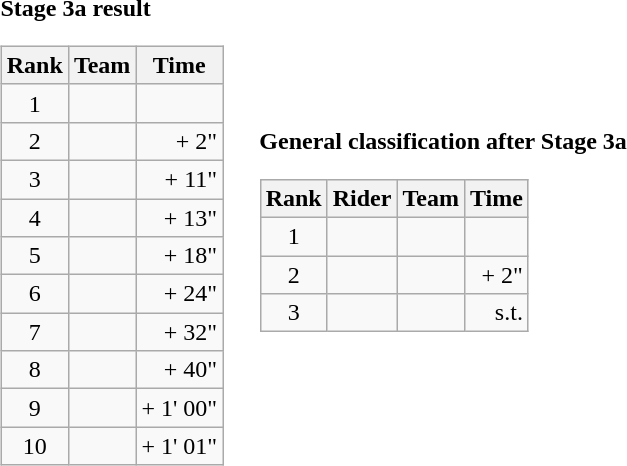<table>
<tr>
<td><strong>Stage 3a result</strong><br><table class="wikitable">
<tr>
<th scope="col">Rank</th>
<th scope="col">Team</th>
<th scope="col">Time</th>
</tr>
<tr>
<td style="text-align:center;">1</td>
<td></td>
<td style="text-align:right;"></td>
</tr>
<tr>
<td style="text-align:center;">2</td>
<td></td>
<td style="text-align:right;">+ 2"</td>
</tr>
<tr>
<td style="text-align:center;">3</td>
<td></td>
<td style="text-align:right;">+ 11"</td>
</tr>
<tr>
<td style="text-align:center;">4</td>
<td></td>
<td style="text-align:right;">+ 13"</td>
</tr>
<tr>
<td style="text-align:center;">5</td>
<td></td>
<td style="text-align:right;">+ 18"</td>
</tr>
<tr>
<td style="text-align:center;">6</td>
<td></td>
<td style="text-align:right;">+ 24"</td>
</tr>
<tr>
<td style="text-align:center;">7</td>
<td></td>
<td style="text-align:right;">+ 32"</td>
</tr>
<tr>
<td style="text-align:center;">8</td>
<td></td>
<td style="text-align:right;">+ 40"</td>
</tr>
<tr>
<td style="text-align:center;">9</td>
<td></td>
<td style="text-align:right;">+ 1' 00"</td>
</tr>
<tr>
<td style="text-align:center;">10</td>
<td></td>
<td style="text-align:right;">+ 1' 01"</td>
</tr>
</table>
</td>
<td></td>
<td><strong>General classification after Stage 3a</strong><br><table class="wikitable">
<tr>
<th scope="col">Rank</th>
<th scope="col">Rider</th>
<th scope="col">Team</th>
<th scope="col">Time</th>
</tr>
<tr>
<td style="text-align:center;">1</td>
<td></td>
<td></td>
<td style="text-align:right;"></td>
</tr>
<tr>
<td style="text-align:center;">2</td>
<td></td>
<td></td>
<td style="text-align:right;">+ 2"</td>
</tr>
<tr>
<td style="text-align:center;">3</td>
<td></td>
<td></td>
<td style="text-align:right;">s.t.</td>
</tr>
</table>
</td>
</tr>
</table>
